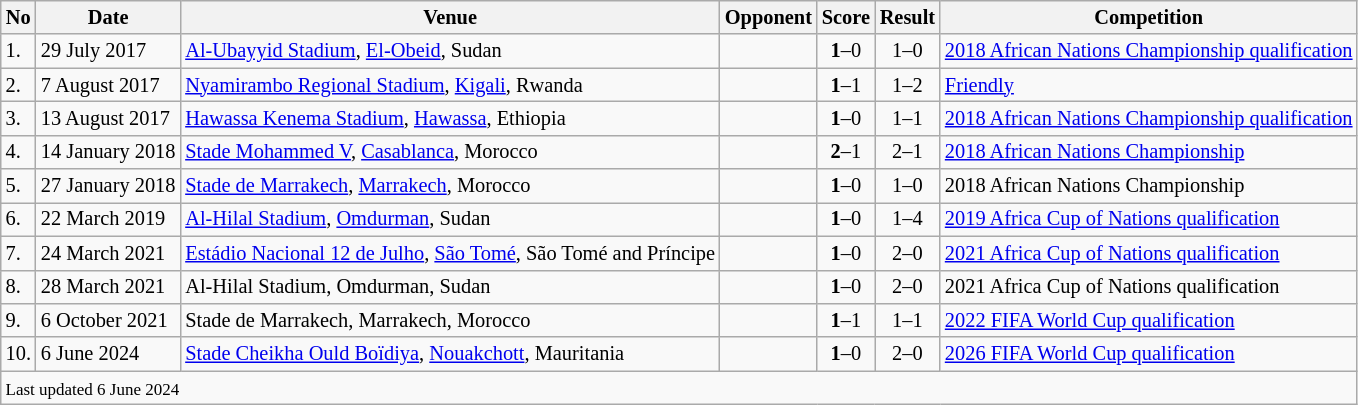<table class="wikitable" style="font-size:85%;">
<tr>
<th>No</th>
<th>Date</th>
<th>Venue</th>
<th>Opponent</th>
<th>Score</th>
<th>Result</th>
<th>Competition</th>
</tr>
<tr>
<td>1.</td>
<td>29 July 2017</td>
<td><a href='#'>Al-Ubayyid Stadium</a>, <a href='#'>El-Obeid</a>, Sudan</td>
<td></td>
<td align=center><strong>1</strong>–0</td>
<td align=center>1–0</td>
<td><a href='#'>2018 African Nations Championship qualification</a></td>
</tr>
<tr>
<td>2.</td>
<td>7 August 2017</td>
<td><a href='#'>Nyamirambo Regional Stadium</a>, <a href='#'>Kigali</a>, Rwanda</td>
<td></td>
<td align=center><strong>1</strong>–1</td>
<td align=center>1–2</td>
<td><a href='#'>Friendly</a></td>
</tr>
<tr>
<td>3.</td>
<td>13 August 2017</td>
<td><a href='#'>Hawassa Kenema Stadium</a>, <a href='#'>Hawassa</a>, Ethiopia</td>
<td></td>
<td align=center><strong>1</strong>–0</td>
<td align=center>1–1</td>
<td><a href='#'>2018 African Nations Championship qualification</a></td>
</tr>
<tr>
<td>4.</td>
<td>14 January 2018</td>
<td><a href='#'>Stade Mohammed V</a>, <a href='#'>Casablanca</a>, Morocco</td>
<td></td>
<td align=center><strong>2</strong>–1</td>
<td align=center>2–1</td>
<td><a href='#'>2018 African Nations Championship</a></td>
</tr>
<tr>
<td>5.</td>
<td>27 January 2018</td>
<td><a href='#'>Stade de Marrakech</a>, <a href='#'>Marrakech</a>, Morocco</td>
<td></td>
<td align=center><strong>1</strong>–0</td>
<td align=center>1–0</td>
<td>2018 African Nations Championship</td>
</tr>
<tr>
<td>6.</td>
<td>22 March 2019</td>
<td><a href='#'>Al-Hilal Stadium</a>, <a href='#'>Omdurman</a>, Sudan</td>
<td></td>
<td align=center><strong>1</strong>–0</td>
<td align=center>1–4</td>
<td><a href='#'>2019 Africa Cup of Nations qualification</a></td>
</tr>
<tr>
<td>7.</td>
<td>24 March 2021</td>
<td><a href='#'>Estádio Nacional 12 de Julho</a>, <a href='#'>São Tomé</a>, São Tomé and Príncipe</td>
<td></td>
<td align=center><strong>1</strong>–0</td>
<td align=center>2–0</td>
<td><a href='#'>2021 Africa Cup of Nations qualification</a></td>
</tr>
<tr>
<td>8.</td>
<td>28 March 2021</td>
<td>Al-Hilal Stadium, Omdurman, Sudan</td>
<td></td>
<td align=center><strong>1</strong>–0</td>
<td align=center>2–0</td>
<td>2021 Africa Cup of Nations qualification</td>
</tr>
<tr>
<td>9.</td>
<td>6 October 2021</td>
<td>Stade de Marrakech, Marrakech, Morocco</td>
<td></td>
<td align=center><strong>1</strong>–1</td>
<td align=center>1–1</td>
<td><a href='#'>2022 FIFA World Cup qualification</a></td>
</tr>
<tr>
<td>10.</td>
<td>6 June 2024</td>
<td><a href='#'>Stade Cheikha Ould Boïdiya</a>, <a href='#'>Nouakchott</a>, Mauritania</td>
<td></td>
<td align=center><strong>1</strong>–0</td>
<td align=center>2–0</td>
<td><a href='#'>2026 FIFA World Cup qualification</a></td>
</tr>
<tr>
<td colspan="7"><small>Last updated 6 June 2024</small></td>
</tr>
</table>
